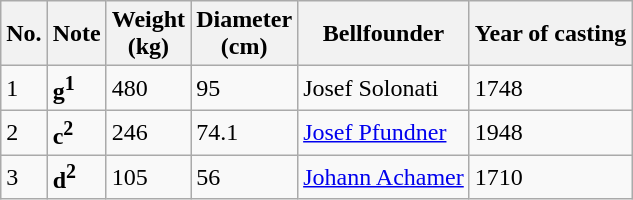<table class="wikitable">
<tr>
<th>No.</th>
<th>Note</th>
<th>Weight<br>(kg)</th>
<th>Diameter<br>(cm)</th>
<th>Bellfounder</th>
<th>Year of casting</th>
</tr>
<tr>
<td>1</td>
<td><strong>g<sup>1</sup></strong></td>
<td>480</td>
<td>95</td>
<td>Josef Solonati</td>
<td>1748</td>
</tr>
<tr>
<td>2</td>
<td><strong>c<sup>2</sup></strong></td>
<td>246</td>
<td>74.1</td>
<td><a href='#'>Josef Pfundner</a></td>
<td>1948</td>
</tr>
<tr>
<td>3</td>
<td><strong>d<sup>2</sup></strong></td>
<td>105</td>
<td>56</td>
<td><a href='#'>Johann Achamer</a></td>
<td>1710</td>
</tr>
</table>
